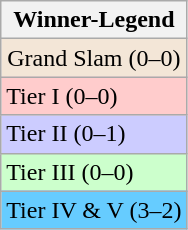<table class="wikitable sortable mw-collapsible mw-collapsed">
<tr>
<th>Winner-Legend</th>
</tr>
<tr>
<td align=center colspan=2 bgcolor=#f3e6d7>Grand Slam (0–0)</td>
</tr>
<tr>
<td bgcolor=#ffcccc>Tier I (0–0)</td>
</tr>
<tr>
<td bgcolor=#ccccff>Tier II (0–1)</td>
</tr>
<tr>
<td bgcolor=#CCFFCC>Tier III (0–0)</td>
</tr>
<tr>
<td bgcolor=#66CCFF>Tier IV & V (3–2)</td>
</tr>
</table>
